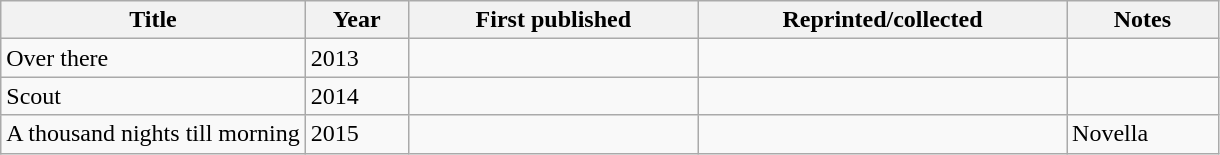<table class='wikitable sortable'>
<tr>
<th width=25%>Title</th>
<th>Year</th>
<th>First published</th>
<th>Reprinted/collected</th>
<th>Notes</th>
</tr>
<tr>
<td>Over there</td>
<td>2013</td>
<td></td>
<td></td>
<td></td>
</tr>
<tr>
<td>Scout</td>
<td>2014</td>
<td></td>
<td></td>
<td></td>
</tr>
<tr>
<td data-sort-value="thousand nights till morning">A thousand nights till morning</td>
<td>2015</td>
<td></td>
<td></td>
<td>Novella</td>
</tr>
</table>
